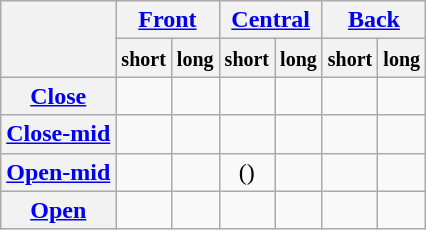<table class="wikitable" style="text-align:center">
<tr>
<th rowspan="2"></th>
<th colspan="2"><a href='#'>Front</a></th>
<th colspan="2"><a href='#'>Central</a></th>
<th colspan="2"><a href='#'>Back</a></th>
</tr>
<tr>
<th><small>short</small></th>
<th><small>long</small></th>
<th><small>short</small></th>
<th><small>long</small></th>
<th><small>short</small></th>
<th><small>long</small></th>
</tr>
<tr>
<th><a href='#'>Close</a></th>
<td> </td>
<td></td>
<td></td>
<td></td>
<td></td>
<td></td>
</tr>
<tr>
<th><a href='#'>Close-mid</a></th>
<td></td>
<td></td>
<td></td>
<td></td>
<td></td>
<td></td>
</tr>
<tr>
<th><a href='#'>Open-mid</a></th>
<td></td>
<td></td>
<td>()</td>
<td></td>
<td> </td>
<td></td>
</tr>
<tr>
<th><a href='#'>Open</a></th>
<td></td>
<td></td>
<td></td>
<td></td>
<td></td>
<td></td>
</tr>
</table>
